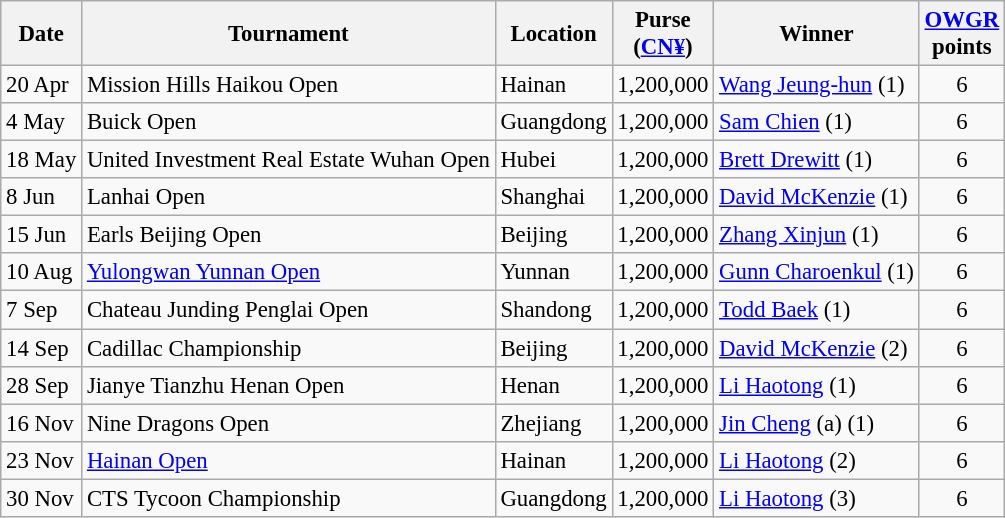<table class="wikitable" style="font-size:95%">
<tr>
<th>Date</th>
<th>Tournament</th>
<th>Location</th>
<th>Purse<br>(<a href='#'>CN¥</a>)</th>
<th>Winner</th>
<th><a href='#'>OWGR</a><br>points</th>
</tr>
<tr>
<td>20 Apr</td>
<td>Mission Hills Haikou Open</td>
<td>Hainan</td>
<td align=right>1,200,000</td>
<td> <a href='#'>Wang Jeung-hun</a> (1)</td>
<td align=center>6</td>
</tr>
<tr>
<td>4 May</td>
<td>Buick Open</td>
<td>Guangdong</td>
<td align=right>1,200,000</td>
<td> <a href='#'>Sam Chien</a> (1)</td>
<td align=center>6</td>
</tr>
<tr>
<td>18 May</td>
<td>United Investment Real Estate Wuhan Open</td>
<td>Hubei</td>
<td align=right>1,200,000</td>
<td> <a href='#'>Brett Drewitt</a> (1)</td>
<td align=center>6</td>
</tr>
<tr>
<td>8 Jun</td>
<td>Lanhai Open</td>
<td>Shanghai</td>
<td align=right>1,200,000</td>
<td> <a href='#'>David McKenzie</a> (1)</td>
<td align=center>6</td>
</tr>
<tr>
<td>15 Jun</td>
<td>Earls Beijing Open</td>
<td>Beijing</td>
<td align=right>1,200,000</td>
<td> <a href='#'>Zhang Xinjun</a> (1)</td>
<td align=center>6</td>
</tr>
<tr>
<td>10 Aug</td>
<td><a href='#'>Yulongwan Yunnan Open</a></td>
<td>Yunnan</td>
<td align=right>1,200,000</td>
<td> <a href='#'>Gunn Charoenkul</a> (1)</td>
<td align=center>6</td>
</tr>
<tr>
<td>7 Sep</td>
<td>Chateau Junding Penglai Open</td>
<td>Shandong</td>
<td align=right>1,200,000</td>
<td> <a href='#'>Todd Baek</a> (1)</td>
<td align=center>6</td>
</tr>
<tr>
<td>14 Sep</td>
<td>Cadillac Championship</td>
<td>Beijing</td>
<td align=right>1,200,000</td>
<td> <a href='#'>David McKenzie</a> (2)</td>
<td align=center>6</td>
</tr>
<tr>
<td>28 Sep</td>
<td>Jianye Tianzhu Henan Open</td>
<td>Henan</td>
<td align=right>1,200,000</td>
<td> <a href='#'>Li Haotong</a> (1)</td>
<td align=center>6</td>
</tr>
<tr>
<td>16 Nov</td>
<td>Nine Dragons Open</td>
<td>Zhejiang</td>
<td align=right>1,200,000</td>
<td> <a href='#'>Jin Cheng</a> (a) (1)</td>
<td align=center>6</td>
</tr>
<tr>
<td>23 Nov</td>
<td><a href='#'>Hainan Open</a></td>
<td>Hainan</td>
<td align=right>1,200,000</td>
<td> <a href='#'>Li Haotong</a> (2)</td>
<td align=center>6</td>
</tr>
<tr>
<td>30 Nov</td>
<td>CTS Tycoon Championship</td>
<td>Guangdong</td>
<td align=right>1,200,000</td>
<td> <a href='#'>Li Haotong</a> (3)</td>
<td align=center>6</td>
</tr>
</table>
